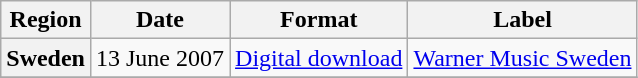<table class="wikitable plainrowheaders">
<tr>
<th scope="col">Region</th>
<th scope="col">Date</th>
<th scope="col">Format</th>
<th scope="col">Label</th>
</tr>
<tr>
<th scope="row">Sweden</th>
<td>13 June 2007</td>
<td><a href='#'>Digital download</a></td>
<td><a href='#'>Warner Music Sweden</a></td>
</tr>
<tr>
</tr>
</table>
